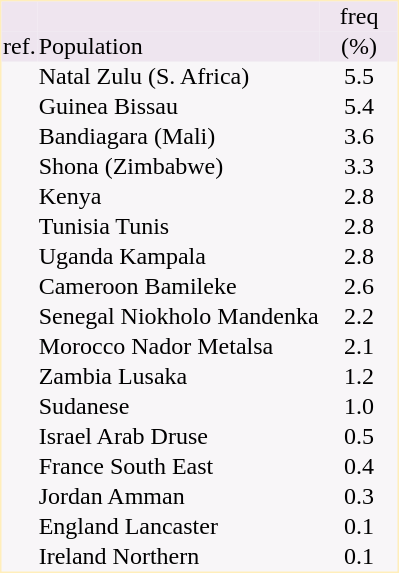<table border="0" cellspacing="0" cellpadding="1" align="left" style="text-align:center; margin-right: 3em;  border:1px #ffeebb solid; background:#f8f6f8; ">
<tr style="background:#efe5ef">
<td></td>
<td></td>
<td>freq</td>
</tr>
<tr style="background:#eee5ef">
<td>ref.</td>
<td align="left">Population</td>
<td style="width:50px">(%)</td>
</tr>
<tr>
<td></td>
<td align="left">Natal Zulu (S. Africa)</td>
<td>5.5</td>
</tr>
<tr>
<td></td>
<td align="left">Guinea Bissau</td>
<td>5.4</td>
</tr>
<tr>
<td></td>
<td align="left">Bandiagara (Mali)</td>
<td>3.6</td>
</tr>
<tr>
<td></td>
<td align="left">Shona (Zimbabwe)</td>
<td>3.3</td>
</tr>
<tr>
<td></td>
<td align="left">Kenya</td>
<td>2.8</td>
</tr>
<tr>
<td></td>
<td align="left">Tunisia Tunis</td>
<td>2.8</td>
</tr>
<tr>
<td></td>
<td align="left">Uganda Kampala</td>
<td>2.8</td>
</tr>
<tr>
<td></td>
<td align="left">Cameroon Bamileke</td>
<td>2.6</td>
</tr>
<tr>
<td></td>
<td align="left">Senegal Niokholo Mandenka</td>
<td>2.2</td>
</tr>
<tr>
<td></td>
<td align="left">Morocco Nador Metalsa</td>
<td>2.1</td>
</tr>
<tr>
<td></td>
<td align="left">Zambia Lusaka</td>
<td>1.2</td>
</tr>
<tr>
<td></td>
<td align="left">Sudanese</td>
<td>1.0</td>
</tr>
<tr>
<td></td>
<td align="left">Israel Arab Druse</td>
<td>0.5</td>
</tr>
<tr>
<td></td>
<td align="left">France South East</td>
<td>0.4</td>
</tr>
<tr>
<td></td>
<td align="left">Jordan Amman</td>
<td>0.3</td>
</tr>
<tr>
<td></td>
<td align="left">England Lancaster</td>
<td>0.1</td>
</tr>
<tr>
<td></td>
<td align="left">Ireland Northern</td>
<td>0.1</td>
</tr>
</table>
